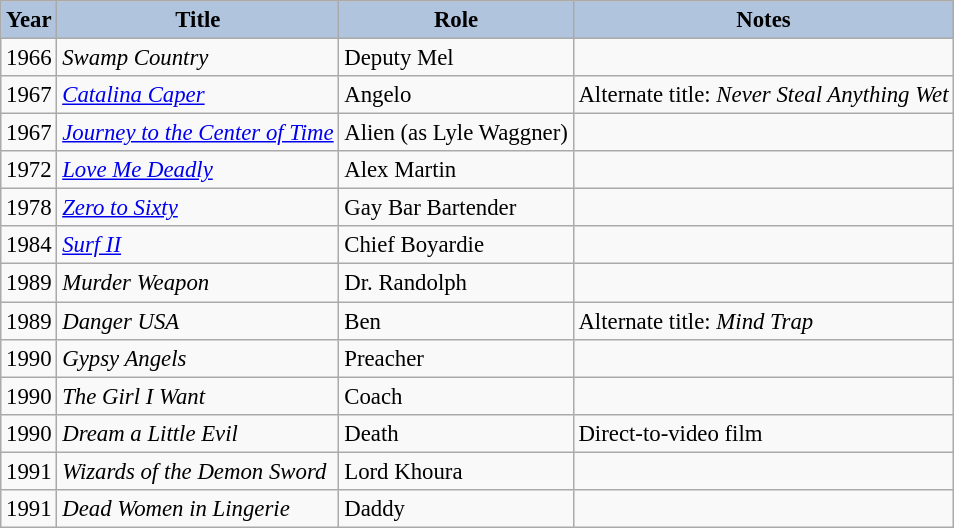<table class="wikitable" style="font-size:95%;">
<tr style="text-align:left;">
<th style="background:#B0C4DE;">Year</th>
<th style="background:#B0C4DE;">Title</th>
<th style="background:#B0C4DE;">Role</th>
<th style="background:#B0C4DE;">Notes</th>
</tr>
<tr>
<td>1966</td>
<td><em>Swamp Country</em></td>
<td>Deputy Mel</td>
<td></td>
</tr>
<tr>
<td>1967</td>
<td><em><a href='#'>Catalina Caper</a></em></td>
<td>Angelo</td>
<td>Alternate title: <em>Never Steal Anything Wet</em></td>
</tr>
<tr>
<td>1967</td>
<td><em><a href='#'>Journey to the Center of Time</a></em></td>
<td>Alien (as Lyle Waggner)</td>
<td></td>
</tr>
<tr>
<td>1972</td>
<td><em><a href='#'>Love Me Deadly</a></em></td>
<td>Alex Martin</td>
<td></td>
</tr>
<tr>
<td>1978</td>
<td><em><a href='#'>Zero to Sixty</a></em></td>
<td>Gay Bar Bartender</td>
<td></td>
</tr>
<tr>
<td>1984</td>
<td><em><a href='#'>Surf II</a></em></td>
<td>Chief Boyardie</td>
<td></td>
</tr>
<tr>
<td>1989</td>
<td><em>Murder Weapon</em></td>
<td>Dr. Randolph</td>
<td></td>
</tr>
<tr>
<td>1989</td>
<td><em>Danger USA</em></td>
<td>Ben</td>
<td>Alternate title: <em>Mind Trap</em></td>
</tr>
<tr>
<td>1990</td>
<td><em>Gypsy Angels</em></td>
<td>Preacher</td>
<td></td>
</tr>
<tr>
<td>1990</td>
<td><em>The Girl I Want</em></td>
<td>Coach</td>
<td></td>
</tr>
<tr>
<td>1990</td>
<td><em>Dream a Little Evil</em></td>
<td>Death</td>
<td>Direct-to-video film</td>
</tr>
<tr>
<td>1991</td>
<td><em>Wizards of the Demon Sword</em></td>
<td>Lord Khoura</td>
<td></td>
</tr>
<tr>
<td>1991</td>
<td><em>Dead Women in Lingerie</em></td>
<td>Daddy</td>
<td></td>
</tr>
</table>
